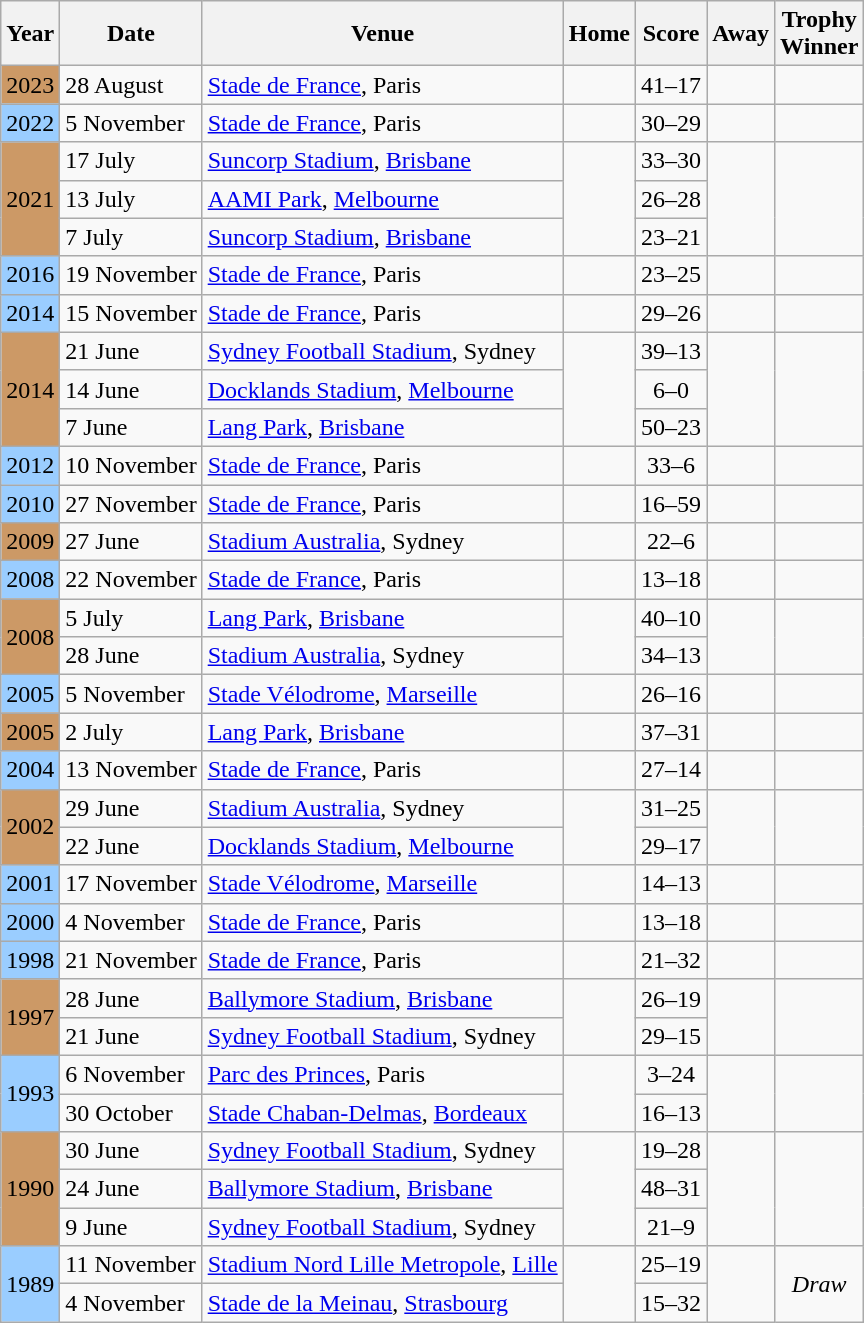<table class=wikitable>
<tr>
<th>Year</th>
<th>Date</th>
<th>Venue</th>
<th>Home</th>
<th>Score</th>
<th>Away</th>
<th>Trophy<br>Winner</th>
</tr>
<tr>
<td bgcolor=#cc9966>2023</td>
<td>28 August</td>
<td><a href='#'>Stade de France</a>, Paris</td>
<td align=right></td>
<td align=center>41–17</td>
<td></td>
<td></td>
</tr>
<tr>
<td bgcolor=#9acdff>2022</td>
<td>5 November</td>
<td><a href='#'>Stade de France</a>, Paris</td>
<td align=right></td>
<td align=center>30–29</td>
<td></td>
<td></td>
</tr>
<tr>
<td rowspan=3 bgcolor=#cc9966>2021</td>
<td>17 July</td>
<td><a href='#'>Suncorp Stadium</a>, <a href='#'>Brisbane</a></td>
<td rowspan=3 align=right></td>
<td align=center>33–30</td>
<td rowspan=3></td>
<td rowspan=3></td>
</tr>
<tr>
<td>13 July</td>
<td><a href='#'>AAMI Park</a>, <a href='#'>Melbourne</a></td>
<td align=center>26–28</td>
</tr>
<tr>
<td>7 July</td>
<td><a href='#'>Suncorp Stadium</a>, <a href='#'>Brisbane</a></td>
<td align=center>23–21</td>
</tr>
<tr>
<td bgcolor=#9acdff>2016</td>
<td>19 November</td>
<td><a href='#'>Stade de France</a>, Paris</td>
<td align=right></td>
<td align=center>23–25</td>
<td></td>
<td></td>
</tr>
<tr>
<td bgcolor=#9acdff>2014</td>
<td>15 November</td>
<td><a href='#'>Stade de France</a>, Paris</td>
<td align=right></td>
<td align=center>29–26</td>
<td></td>
<td></td>
</tr>
<tr>
<td rowspan=3 bgcolor=#cc9966>2014</td>
<td>21 June</td>
<td><a href='#'>Sydney Football Stadium</a>, Sydney</td>
<td rowspan=3 align=right></td>
<td align=center>39–13</td>
<td rowspan=3></td>
<td rowspan=3></td>
</tr>
<tr>
<td>14 June</td>
<td><a href='#'>Docklands Stadium</a>, <a href='#'>Melbourne</a></td>
<td align=center>6–0</td>
</tr>
<tr>
<td>7 June</td>
<td><a href='#'>Lang Park</a>, <a href='#'>Brisbane</a></td>
<td align=center>50–23</td>
</tr>
<tr>
<td bgcolor=#9acdff>2012</td>
<td>10 November</td>
<td><a href='#'>Stade de France</a>, Paris</td>
<td align=right></td>
<td align=center>33–6</td>
<td></td>
<td></td>
</tr>
<tr>
<td bgcolor=#9acdff>2010</td>
<td>27 November</td>
<td><a href='#'>Stade de France</a>, Paris</td>
<td align=right></td>
<td align=center>16–59</td>
<td></td>
<td></td>
</tr>
<tr>
<td bgcolor=#cc9966>2009</td>
<td>27 June</td>
<td><a href='#'>Stadium Australia</a>, Sydney</td>
<td align=right></td>
<td align=center>22–6</td>
<td></td>
<td></td>
</tr>
<tr>
<td bgcolor=#9acdff>2008</td>
<td>22 November</td>
<td><a href='#'>Stade de France</a>, Paris</td>
<td align=right></td>
<td align=center>13–18</td>
<td></td>
<td></td>
</tr>
<tr>
<td rowspan=2 bgcolor=#cc9966>2008</td>
<td>5 July</td>
<td><a href='#'>Lang Park</a>, <a href='#'>Brisbane</a></td>
<td rowspan=2 align=right></td>
<td align=center>40–10</td>
<td rowspan=2></td>
<td rowspan=2></td>
</tr>
<tr>
<td>28 June</td>
<td><a href='#'>Stadium Australia</a>, Sydney</td>
<td align=center>34–13</td>
</tr>
<tr>
<td bgcolor=#9acdff>2005</td>
<td>5 November</td>
<td><a href='#'>Stade Vélodrome</a>, <a href='#'>Marseille</a></td>
<td align=right></td>
<td align=center>26–16</td>
<td></td>
<td></td>
</tr>
<tr>
<td bgcolor=#cc9966>2005</td>
<td>2 July</td>
<td><a href='#'>Lang Park</a>, <a href='#'>Brisbane</a></td>
<td align=right></td>
<td align=center>37–31</td>
<td></td>
<td></td>
</tr>
<tr>
<td bgcolor=#9acdff>2004</td>
<td>13 November</td>
<td><a href='#'>Stade de France</a>, Paris</td>
<td align=right></td>
<td align=center>27–14</td>
<td></td>
<td></td>
</tr>
<tr>
<td rowspan=2 bgcolor=#cc9966>2002</td>
<td>29 June</td>
<td><a href='#'>Stadium Australia</a>, Sydney</td>
<td rowspan=2 align=right></td>
<td align=center>31–25</td>
<td rowspan=2></td>
<td rowspan=2></td>
</tr>
<tr>
<td>22 June</td>
<td><a href='#'>Docklands Stadium</a>, <a href='#'>Melbourne</a></td>
<td align=center>29–17</td>
</tr>
<tr>
<td bgcolor=#9acdff>2001</td>
<td>17 November</td>
<td><a href='#'>Stade Vélodrome</a>, <a href='#'>Marseille</a></td>
<td align=right></td>
<td align=center>14–13</td>
<td></td>
<td></td>
</tr>
<tr>
<td bgcolor=#9acdff>2000</td>
<td>4 November</td>
<td><a href='#'>Stade de France</a>, Paris</td>
<td align=right></td>
<td align=center>13–18</td>
<td></td>
<td></td>
</tr>
<tr>
<td bgcolor=#9acdff>1998</td>
<td>21 November</td>
<td><a href='#'>Stade de France</a>, Paris</td>
<td align=right></td>
<td align=center>21–32</td>
<td></td>
<td></td>
</tr>
<tr>
<td rowspan=2 bgcolor=#cc9966>1997</td>
<td>28 June</td>
<td><a href='#'>Ballymore Stadium</a>, <a href='#'>Brisbane</a></td>
<td rowspan=2 align=right></td>
<td align=center>26–19</td>
<td rowspan=2></td>
<td rowspan=2></td>
</tr>
<tr>
<td>21 June</td>
<td><a href='#'>Sydney Football Stadium</a>, Sydney</td>
<td align=center>29–15</td>
</tr>
<tr>
<td rowspan=2 bgcolor=#9acdff>1993</td>
<td>6 November</td>
<td><a href='#'>Parc des Princes</a>, Paris</td>
<td rowspan=2 align=right></td>
<td align=center>3–24</td>
<td rowspan=2></td>
<td rowspan=2></td>
</tr>
<tr>
<td>30 October</td>
<td><a href='#'>Stade Chaban-Delmas</a>, <a href='#'>Bordeaux</a></td>
<td align=center>16–13</td>
</tr>
<tr>
<td rowspan=3 bgcolor=#cc9966>1990</td>
<td>30 June</td>
<td><a href='#'>Sydney Football Stadium</a>, Sydney</td>
<td rowspan=3 align=right></td>
<td align=center>19–28</td>
<td rowspan=3></td>
<td rowspan=3></td>
</tr>
<tr>
<td>24 June</td>
<td><a href='#'>Ballymore Stadium</a>, <a href='#'>Brisbane</a></td>
<td align=center>48–31</td>
</tr>
<tr>
<td>9 June</td>
<td><a href='#'>Sydney Football Stadium</a>, Sydney</td>
<td align=center>21–9</td>
</tr>
<tr>
<td rowspan=2 bgcolor=#9acdff>1989</td>
<td>11 November</td>
<td><a href='#'>Stadium Nord Lille Metropole</a>, <a href='#'>Lille</a></td>
<td rowspan=2 align=right></td>
<td align=center>25–19</td>
<td rowspan=2></td>
<td rowspan=2 align=center><em>Draw</em></td>
</tr>
<tr>
<td>4 November</td>
<td><a href='#'>Stade de la Meinau</a>, <a href='#'>Strasbourg</a></td>
<td align=center>15–32</td>
</tr>
</table>
